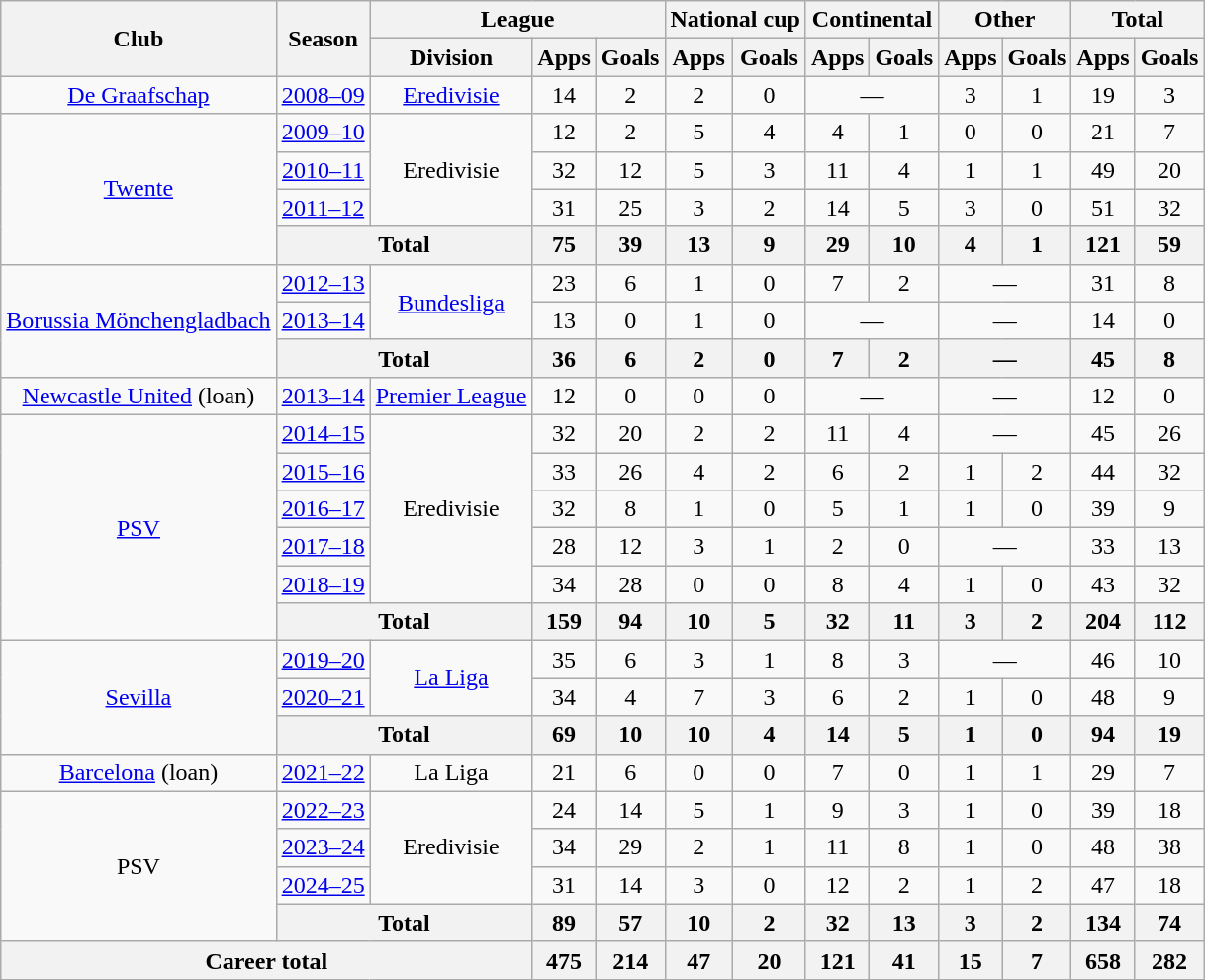<table class="wikitable" style="text-align:center">
<tr>
<th rowspan="2">Club</th>
<th rowspan="2">Season</th>
<th colspan="3">League</th>
<th colspan="2">National cup</th>
<th colspan="2">Continental</th>
<th colspan="2">Other</th>
<th colspan="3">Total</th>
</tr>
<tr>
<th>Division</th>
<th>Apps</th>
<th>Goals</th>
<th>Apps</th>
<th>Goals</th>
<th>Apps</th>
<th>Goals</th>
<th>Apps</th>
<th>Goals</th>
<th>Apps</th>
<th>Goals</th>
</tr>
<tr>
<td><a href='#'>De Graafschap</a></td>
<td><a href='#'>2008–09</a></td>
<td><a href='#'>Eredivisie</a></td>
<td>14</td>
<td>2</td>
<td>2</td>
<td>0</td>
<td colspan="2">—</td>
<td>3</td>
<td>1</td>
<td>19</td>
<td>3</td>
</tr>
<tr>
<td rowspan="4"><a href='#'>Twente</a></td>
<td><a href='#'>2009–10</a></td>
<td rowspan="3">Eredivisie</td>
<td>12</td>
<td>2</td>
<td>5</td>
<td>4</td>
<td>4</td>
<td>1</td>
<td>0</td>
<td>0</td>
<td>21</td>
<td>7</td>
</tr>
<tr>
<td><a href='#'>2010–11</a></td>
<td>32</td>
<td>12</td>
<td>5</td>
<td>3</td>
<td>11</td>
<td>4</td>
<td>1</td>
<td>1</td>
<td>49</td>
<td>20</td>
</tr>
<tr>
<td><a href='#'>2011–12</a></td>
<td>31</td>
<td>25</td>
<td>3</td>
<td>2</td>
<td>14</td>
<td>5</td>
<td>3</td>
<td>0</td>
<td>51</td>
<td>32</td>
</tr>
<tr>
<th colspan="2">Total</th>
<th>75</th>
<th>39</th>
<th>13</th>
<th>9</th>
<th>29</th>
<th>10</th>
<th>4</th>
<th>1</th>
<th>121</th>
<th>59</th>
</tr>
<tr>
<td rowspan="3"><a href='#'>Borussia Mönchengladbach</a></td>
<td><a href='#'>2012–13</a></td>
<td rowspan="2"><a href='#'>Bundesliga</a></td>
<td>23</td>
<td>6</td>
<td>1</td>
<td>0</td>
<td>7</td>
<td>2</td>
<td colspan="2">—</td>
<td>31</td>
<td>8</td>
</tr>
<tr>
<td><a href='#'>2013–14</a></td>
<td>13</td>
<td>0</td>
<td>1</td>
<td>0</td>
<td colspan="2">—</td>
<td colspan="2">—</td>
<td>14</td>
<td>0</td>
</tr>
<tr>
<th colspan="2">Total</th>
<th>36</th>
<th>6</th>
<th>2</th>
<th>0</th>
<th>7</th>
<th>2</th>
<th colspan="2">—</th>
<th>45</th>
<th>8</th>
</tr>
<tr>
<td><a href='#'>Newcastle United</a> (loan)</td>
<td><a href='#'>2013–14</a></td>
<td><a href='#'>Premier League</a></td>
<td>12</td>
<td>0</td>
<td>0</td>
<td>0</td>
<td colspan="2">—</td>
<td colspan="2">—</td>
<td>12</td>
<td>0</td>
</tr>
<tr>
<td rowspan="6"><a href='#'>PSV</a></td>
<td><a href='#'>2014–15</a></td>
<td rowspan="5">Eredivisie</td>
<td>32</td>
<td>20</td>
<td>2</td>
<td>2</td>
<td>11</td>
<td>4</td>
<td colspan="2">—</td>
<td>45</td>
<td>26</td>
</tr>
<tr>
<td><a href='#'>2015–16</a></td>
<td>33</td>
<td>26</td>
<td>4</td>
<td>2</td>
<td>6</td>
<td>2</td>
<td>1</td>
<td>2</td>
<td>44</td>
<td>32</td>
</tr>
<tr>
<td><a href='#'>2016–17</a></td>
<td>32</td>
<td>8</td>
<td>1</td>
<td>0</td>
<td>5</td>
<td>1</td>
<td>1</td>
<td>0</td>
<td>39</td>
<td>9</td>
</tr>
<tr>
<td><a href='#'>2017–18</a></td>
<td>28</td>
<td>12</td>
<td>3</td>
<td>1</td>
<td>2</td>
<td>0</td>
<td colspan="2">—</td>
<td>33</td>
<td>13</td>
</tr>
<tr>
<td><a href='#'>2018–19</a></td>
<td>34</td>
<td>28</td>
<td>0</td>
<td>0</td>
<td>8</td>
<td>4</td>
<td>1</td>
<td>0</td>
<td>43</td>
<td>32</td>
</tr>
<tr>
<th colspan="2">Total</th>
<th>159</th>
<th>94</th>
<th>10</th>
<th>5</th>
<th>32</th>
<th>11</th>
<th>3</th>
<th>2</th>
<th>204</th>
<th>112</th>
</tr>
<tr>
<td rowspan="3"><a href='#'>Sevilla</a></td>
<td><a href='#'>2019–20</a></td>
<td rowspan="2"><a href='#'>La Liga</a></td>
<td>35</td>
<td>6</td>
<td>3</td>
<td>1</td>
<td>8</td>
<td>3</td>
<td colspan="2">—</td>
<td>46</td>
<td>10</td>
</tr>
<tr>
<td><a href='#'>2020–21</a></td>
<td>34</td>
<td>4</td>
<td>7</td>
<td>3</td>
<td>6</td>
<td>2</td>
<td>1</td>
<td>0</td>
<td>48</td>
<td>9</td>
</tr>
<tr>
<th colspan="2">Total</th>
<th>69</th>
<th>10</th>
<th>10</th>
<th>4</th>
<th>14</th>
<th>5</th>
<th>1</th>
<th>0</th>
<th>94</th>
<th>19</th>
</tr>
<tr>
<td><a href='#'>Barcelona</a> (loan)</td>
<td><a href='#'>2021–22</a></td>
<td>La Liga</td>
<td>21</td>
<td>6</td>
<td>0</td>
<td>0</td>
<td>7</td>
<td>0</td>
<td>1</td>
<td>1</td>
<td>29</td>
<td>7</td>
</tr>
<tr>
<td rowspan="4">PSV</td>
<td><a href='#'>2022–23</a></td>
<td rowspan="3">Eredivisie</td>
<td>24</td>
<td>14</td>
<td>5</td>
<td>1</td>
<td>9</td>
<td>3</td>
<td>1</td>
<td>0</td>
<td>39</td>
<td>18</td>
</tr>
<tr>
<td><a href='#'>2023–24</a></td>
<td>34</td>
<td>29</td>
<td>2</td>
<td>1</td>
<td>11</td>
<td>8</td>
<td>1</td>
<td>0</td>
<td>48</td>
<td>38</td>
</tr>
<tr>
<td><a href='#'>2024–25</a></td>
<td>31</td>
<td>14</td>
<td>3</td>
<td>0</td>
<td>12</td>
<td>2</td>
<td>1</td>
<td>2</td>
<td>47</td>
<td>18</td>
</tr>
<tr>
<th colspan="2">Total</th>
<th>89</th>
<th>57</th>
<th>10</th>
<th>2</th>
<th>32</th>
<th>13</th>
<th>3</th>
<th>2</th>
<th>134</th>
<th>74</th>
</tr>
<tr>
<th colspan="3">Career total</th>
<th>475</th>
<th>214</th>
<th>47</th>
<th>20</th>
<th>121</th>
<th>41</th>
<th>15</th>
<th>7</th>
<th>658</th>
<th>282</th>
</tr>
</table>
